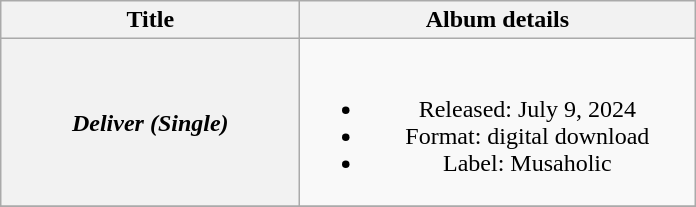<table class="wikitable plainrowheaders" style="text-align:center;" border="1">
<tr>
<th scope="col" style="width:12em;">Title</th>
<th scope="col" style="width:16em;">Album details</th>
</tr>
<tr>
<th scope="row"><em>Deliver (Single)</em></th>
<td><br><ul><li>Released: July 9, 2024</li><li>Format: digital download</li><li>Label: Musaholic</li></ul></td>
</tr>
<tr>
</tr>
</table>
